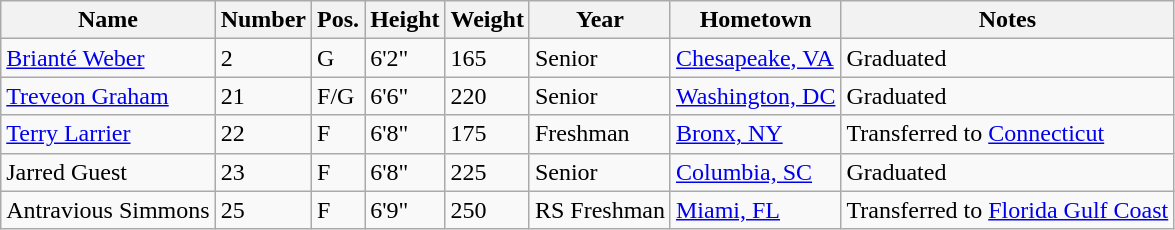<table class="wikitable sortable" border="1">
<tr>
<th>Name</th>
<th>Number</th>
<th>Pos.</th>
<th>Height</th>
<th>Weight</th>
<th>Year</th>
<th>Hometown</th>
<th class="unsortable">Notes</th>
</tr>
<tr>
<td><a href='#'>Brianté Weber</a></td>
<td>2</td>
<td>G</td>
<td>6'2"</td>
<td>165</td>
<td>Senior</td>
<td><a href='#'>Chesapeake, VA</a></td>
<td>Graduated</td>
</tr>
<tr>
<td><a href='#'>Treveon Graham</a></td>
<td>21</td>
<td>F/G</td>
<td>6'6"</td>
<td>220</td>
<td>Senior</td>
<td><a href='#'>Washington, DC</a></td>
<td>Graduated</td>
</tr>
<tr>
<td><a href='#'>Terry Larrier</a></td>
<td>22</td>
<td>F</td>
<td>6'8"</td>
<td>175</td>
<td>Freshman</td>
<td><a href='#'>Bronx, NY</a></td>
<td>Transferred to <a href='#'>Connecticut</a></td>
</tr>
<tr>
<td>Jarred Guest</td>
<td>23</td>
<td>F</td>
<td>6'8"</td>
<td>225</td>
<td>Senior</td>
<td><a href='#'>Columbia, SC</a></td>
<td>Graduated</td>
</tr>
<tr>
<td>Antravious Simmons</td>
<td>25</td>
<td>F</td>
<td>6'9"</td>
<td>250</td>
<td>RS Freshman</td>
<td><a href='#'>Miami, FL</a></td>
<td>Transferred to <a href='#'>Florida Gulf Coast</a></td>
</tr>
</table>
